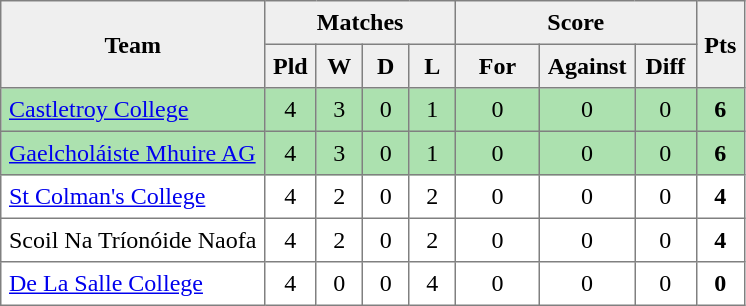<table style=border-collapse:collapse border=1 cellspacing=0 cellpadding=5>
<tr align=center bgcolor=#efefef>
<th rowspan=2 width=165>Team</th>
<th colspan=4>Matches</th>
<th colspan=3>Score</th>
<th rowspan=2width=20>Pts</th>
</tr>
<tr align=center bgcolor=#efefef>
<th width=20>Pld</th>
<th width=20>W</th>
<th width=20>D</th>
<th width=20>L</th>
<th width=45>For</th>
<th width=45>Against</th>
<th width=30>Diff</th>
</tr>
<tr align=center style="background:#ACE1AF;">
<td style="text-align:left;"><a href='#'>Castletroy College</a></td>
<td>4</td>
<td>3</td>
<td>0</td>
<td>1</td>
<td>0</td>
<td>0</td>
<td>0</td>
<td><strong>6</strong></td>
</tr>
<tr align=center style="background:#ACE1AF;">
<td style="text-align:left;"><a href='#'>Gaelcholáiste Mhuire AG</a></td>
<td>4</td>
<td>3</td>
<td>0</td>
<td>1</td>
<td>0</td>
<td>0</td>
<td>0</td>
<td><strong>6</strong></td>
</tr>
<tr align=center>
<td style="text-align:left;"><a href='#'>St Colman's College</a></td>
<td>4</td>
<td>2</td>
<td>0</td>
<td>2</td>
<td>0</td>
<td>0</td>
<td>0</td>
<td><strong>4</strong></td>
</tr>
<tr align=center>
<td style="text-align:left;">Scoil Na Tríonóide Naofa</td>
<td>4</td>
<td>2</td>
<td>0</td>
<td>2</td>
<td>0</td>
<td>0</td>
<td>0</td>
<td><strong>4</strong></td>
</tr>
<tr align=center>
<td style="text-align:left;"><a href='#'>De La Salle College</a></td>
<td>4</td>
<td>0</td>
<td>0</td>
<td>4</td>
<td>0</td>
<td>0</td>
<td>0</td>
<td><strong>0</strong></td>
</tr>
</table>
